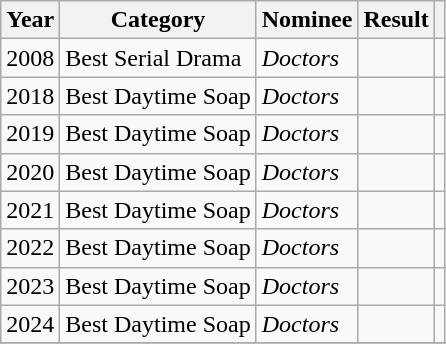<table class="wikitable">
<tr>
<th>Year</th>
<th>Category</th>
<th>Nominee</th>
<th>Result</th>
<th></th>
</tr>
<tr>
<td>2008</td>
<td>Best Serial Drama</td>
<td><em>Doctors</em></td>
<td></td>
<td align="center"></td>
</tr>
<tr>
<td>2018</td>
<td>Best Daytime Soap</td>
<td><em>Doctors</em></td>
<td></td>
<td align="center"></td>
</tr>
<tr>
<td>2019</td>
<td>Best Daytime Soap</td>
<td><em>Doctors</em></td>
<td></td>
<td align="center"></td>
</tr>
<tr>
<td>2020</td>
<td>Best Daytime Soap</td>
<td><em>Doctors</em></td>
<td></td>
<td align="center"></td>
</tr>
<tr>
<td>2021</td>
<td>Best Daytime Soap</td>
<td><em>Doctors</em></td>
<td></td>
<td align="center"></td>
</tr>
<tr>
<td>2022</td>
<td>Best Daytime Soap</td>
<td><em>Doctors</em></td>
<td></td>
<td align="center"></td>
</tr>
<tr>
<td>2023</td>
<td>Best Daytime Soap</td>
<td><em>Doctors</em></td>
<td></td>
<td align="center"></td>
</tr>
<tr>
<td>2024</td>
<td>Best Daytime Soap</td>
<td><em>Doctors</em></td>
<td></td>
<td align="center"></td>
</tr>
<tr>
</tr>
</table>
